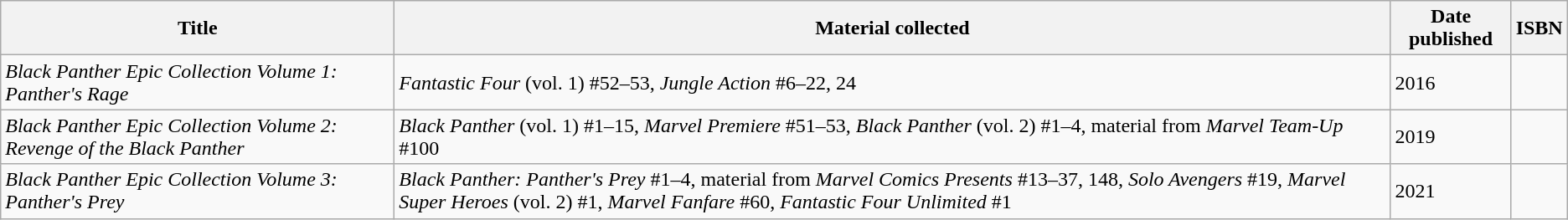<table class="wikitable sortable">
<tr>
<th>Title</th>
<th>Material collected</th>
<th>Date published</th>
<th>ISBN</th>
</tr>
<tr>
<td><em>Black Panther Epic Collection Volume 1: Panther's Rage</em></td>
<td><em>Fantastic Four</em> (vol. 1) #52–53, <em>Jungle Action</em> #6–22, 24</td>
<td>2016</td>
<td></td>
</tr>
<tr>
<td><em>Black Panther Epic Collection Volume 2: Revenge of the Black Panther</em></td>
<td><em>Black Panther</em> (vol. 1) #1–15, <em>Marvel Premiere</em> #51–53, <em>Black Panther</em> (vol. 2) #1–4, material from <em>Marvel Team-Up</em> #100</td>
<td>2019</td>
<td></td>
</tr>
<tr>
<td><em>Black Panther Epic Collection Volume 3: Panther's Prey</em></td>
<td><em>Black Panther: Panther's Prey</em> #1–4, material from <em>Marvel Comics Presents</em> #13–37, 148, <em>Solo Avengers</em> #19, <em>Marvel Super Heroes</em> (vol. 2) #1, <em>Marvel Fanfare</em> #60, <em>Fantastic Four Unlimited</em> #1</td>
<td>2021</td>
<td></td>
</tr>
</table>
